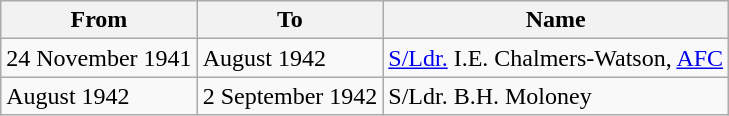<table class="wikitable">
<tr>
<th>From</th>
<th>To</th>
<th>Name</th>
</tr>
<tr>
<td>24 November 1941</td>
<td>August 1942</td>
<td><a href='#'>S/Ldr.</a> I.E. Chalmers-Watson, <a href='#'>AFC</a></td>
</tr>
<tr>
<td>August 1942</td>
<td>2 September 1942</td>
<td>S/Ldr. B.H. Moloney</td>
</tr>
</table>
